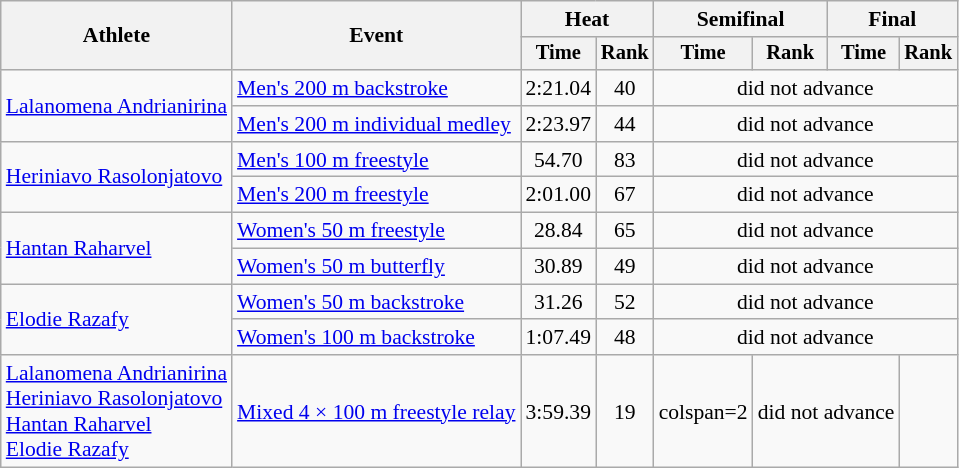<table class=wikitable style="font-size:90%">
<tr>
<th rowspan="2">Athlete</th>
<th rowspan="2">Event</th>
<th colspan="2">Heat</th>
<th colspan="2">Semifinal</th>
<th colspan="2">Final</th>
</tr>
<tr style="font-size:95%">
<th>Time</th>
<th>Rank</th>
<th>Time</th>
<th>Rank</th>
<th>Time</th>
<th>Rank</th>
</tr>
<tr align=center>
<td align=left rowspan=2><a href='#'>Lalanomena Andrianirina</a></td>
<td align=left><a href='#'>Men's 200 m backstroke</a></td>
<td>2:21.04</td>
<td>40</td>
<td colspan=4>did not advance</td>
</tr>
<tr align=center>
<td align=left><a href='#'>Men's 200 m individual medley</a></td>
<td>2:23.97</td>
<td>44</td>
<td colspan=4>did not advance</td>
</tr>
<tr align=center>
<td align=left rowspan=2><a href='#'>Heriniavo Rasolonjatovo</a></td>
<td align=left><a href='#'>Men's 100 m freestyle</a></td>
<td>54.70</td>
<td>83</td>
<td colspan=4>did not advance</td>
</tr>
<tr align=center>
<td align=left><a href='#'>Men's 200 m freestyle</a></td>
<td>2:01.00</td>
<td>67</td>
<td colspan=4>did not advance</td>
</tr>
<tr align=center>
<td align=left rowspan=2><a href='#'>Hantan Raharvel</a></td>
<td align=left><a href='#'>Women's 50 m freestyle</a></td>
<td>28.84</td>
<td>65</td>
<td colspan=4>did not advance</td>
</tr>
<tr align=center>
<td align=left><a href='#'>Women's 50 m butterfly</a></td>
<td>30.89</td>
<td>49</td>
<td colspan=4>did not advance</td>
</tr>
<tr align=center>
<td align=left rowspan=2><a href='#'>Elodie Razafy</a></td>
<td align=left><a href='#'>Women's 50 m backstroke</a></td>
<td>31.26</td>
<td>52</td>
<td colspan=4>did not advance</td>
</tr>
<tr align=center>
<td align=left><a href='#'>Women's 100 m backstroke</a></td>
<td>1:07.49</td>
<td>48</td>
<td colspan=4>did not advance</td>
</tr>
<tr align=center>
<td align=left><a href='#'>Lalanomena Andrianirina</a><br><a href='#'>Heriniavo Rasolonjatovo</a><br><a href='#'>Hantan Raharvel</a><br><a href='#'>Elodie Razafy</a></td>
<td align=left><a href='#'>Mixed 4 × 100 m freestyle relay</a></td>
<td>3:59.39</td>
<td>19</td>
<td>colspan=2 </td>
<td colspan=2>did not advance</td>
</tr>
</table>
